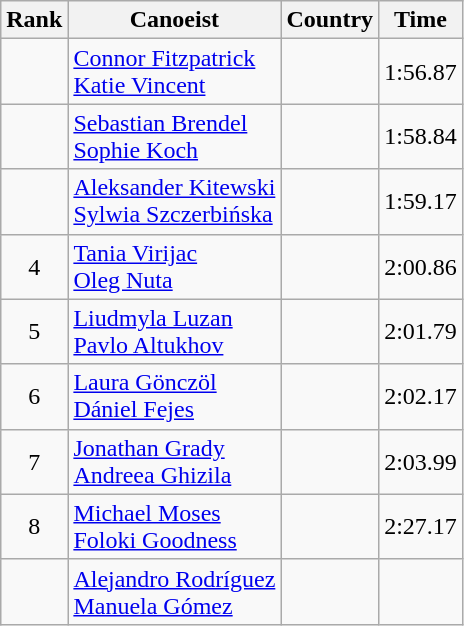<table class="wikitable" style="text-align:center">
<tr>
<th>Rank</th>
<th>Canoeist</th>
<th>Country</th>
<th>Time</th>
</tr>
<tr>
<td></td>
<td align="left"><a href='#'>Connor Fitzpatrick</a><br><a href='#'>Katie Vincent</a></td>
<td align="left"></td>
<td>1:56.87</td>
</tr>
<tr>
<td></td>
<td align="left"><a href='#'>Sebastian Brendel</a><br><a href='#'>Sophie Koch</a></td>
<td align="left"></td>
<td>1:58.84</td>
</tr>
<tr>
<td></td>
<td align="left"><a href='#'>Aleksander Kitewski</a><br><a href='#'>Sylwia Szczerbińska</a></td>
<td align="left"></td>
<td>1:59.17</td>
</tr>
<tr>
<td>4</td>
<td align="left"><a href='#'>Tania Virijac</a><br><a href='#'>Oleg Nuta</a></td>
<td align="left"></td>
<td>2:00.86</td>
</tr>
<tr>
<td>5</td>
<td align="left"><a href='#'>Liudmyla Luzan</a><br><a href='#'>Pavlo Altukhov</a></td>
<td align="left"></td>
<td>2:01.79</td>
</tr>
<tr>
<td>6</td>
<td align="left"><a href='#'>Laura Gönczöl</a><br><a href='#'>Dániel Fejes</a></td>
<td align="left"></td>
<td>2:02.17</td>
</tr>
<tr>
<td>7</td>
<td align="left"><a href='#'>Jonathan Grady</a><br><a href='#'>Andreea Ghizila</a></td>
<td align="left"></td>
<td>2:03.99</td>
</tr>
<tr>
<td>8</td>
<td align="left"><a href='#'>Michael Moses</a><br><a href='#'>Foloki Goodness</a></td>
<td align="left"></td>
<td>2:27.17</td>
</tr>
<tr>
<td></td>
<td align="left"><a href='#'>Alejandro Rodríguez</a><br><a href='#'>Manuela Gómez</a></td>
<td align="left"></td>
<td></td>
</tr>
</table>
